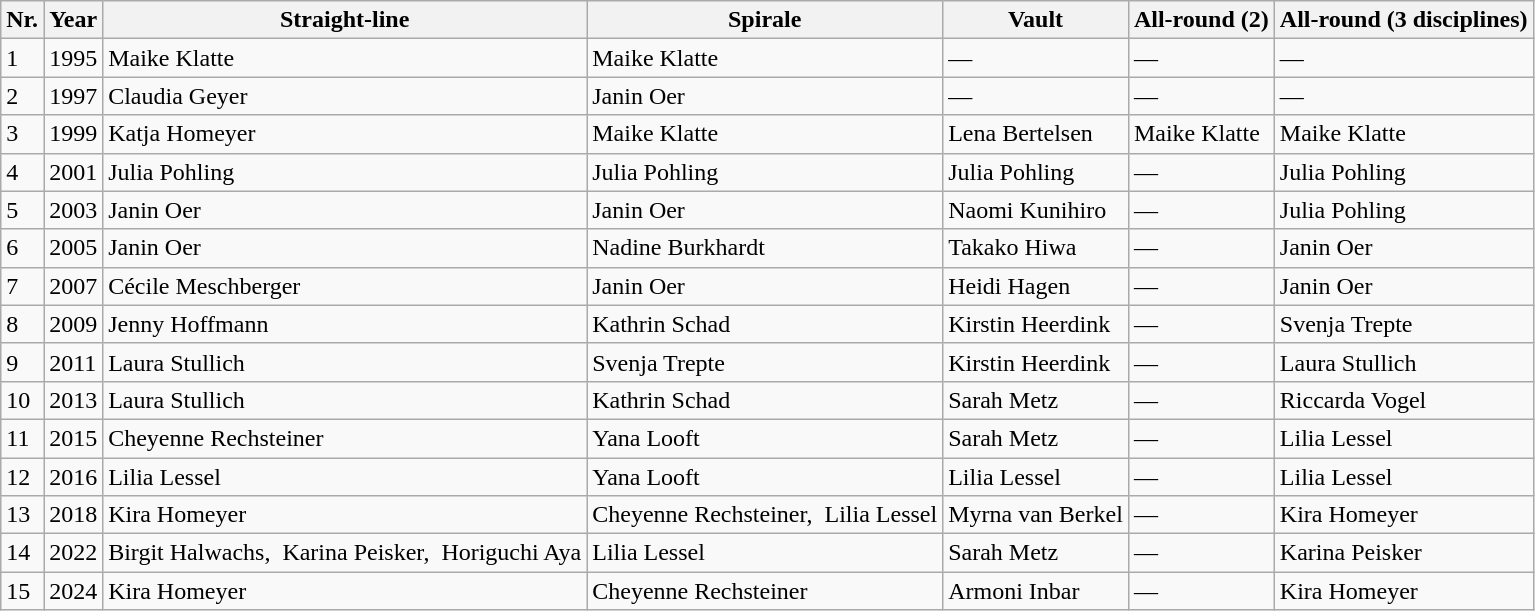<table class="wikitable mw-collapsible">
<tr>
<th>Nr.</th>
<th>Year</th>
<th>Straight-line</th>
<th>Spirale</th>
<th>Vault</th>
<th>All-round (2)</th>
<th>All-round (3 disciplines)</th>
</tr>
<tr>
<td>1</td>
<td>1995</td>
<td> Maike Klatte</td>
<td> Maike Klatte</td>
<td>—</td>
<td>—</td>
<td>—</td>
</tr>
<tr>
<td>2</td>
<td>1997</td>
<td> Claudia Geyer</td>
<td> Janin Oer</td>
<td>—</td>
<td>—</td>
<td>—</td>
</tr>
<tr>
<td>3</td>
<td>1999</td>
<td> Katja Homeyer</td>
<td> Maike Klatte</td>
<td> Lena Bertelsen</td>
<td>Maike Klatte</td>
<td> Maike Klatte</td>
</tr>
<tr>
<td>4</td>
<td>2001</td>
<td> Julia Pohling</td>
<td> Julia Pohling</td>
<td> Julia Pohling</td>
<td>—</td>
<td> Julia Pohling</td>
</tr>
<tr>
<td>5</td>
<td>2003</td>
<td> Janin Oer</td>
<td> Janin Oer</td>
<td> Naomi Kunihiro</td>
<td>—</td>
<td> Julia Pohling</td>
</tr>
<tr>
<td>6</td>
<td>2005</td>
<td> Janin Oer</td>
<td> Nadine Burkhardt</td>
<td> Takako Hiwa</td>
<td>—</td>
<td> Janin Oer</td>
</tr>
<tr>
<td>7</td>
<td>2007</td>
<td> Cécile Meschberger</td>
<td> Janin Oer</td>
<td> Heidi Hagen</td>
<td>—</td>
<td> Janin Oer</td>
</tr>
<tr>
<td>8</td>
<td>2009</td>
<td> Jenny Hoffmann</td>
<td> Kathrin Schad</td>
<td> Kirstin Heerdink</td>
<td>—</td>
<td> Svenja Trepte</td>
</tr>
<tr>
<td>9</td>
<td>2011</td>
<td> Laura Stullich</td>
<td> Svenja Trepte</td>
<td> Kirstin Heerdink</td>
<td>—</td>
<td> Laura Stullich</td>
</tr>
<tr>
<td>10</td>
<td>2013</td>
<td> Laura Stullich</td>
<td> Kathrin Schad</td>
<td> Sarah Metz</td>
<td>—</td>
<td> Riccarda Vogel</td>
</tr>
<tr>
<td>11</td>
<td>2015</td>
<td> Cheyenne Rechsteiner</td>
<td> Yana Looft</td>
<td> Sarah Metz</td>
<td>—</td>
<td> Lilia Lessel</td>
</tr>
<tr>
<td>12</td>
<td>2016</td>
<td> Lilia Lessel</td>
<td> Yana Looft</td>
<td> Lilia Lessel</td>
<td>—</td>
<td> Lilia Lessel</td>
</tr>
<tr>
<td>13</td>
<td>2018</td>
<td> Kira Homeyer</td>
<td> Cheyenne Rechsteiner,  Lilia Lessel</td>
<td> Myrna van Berkel</td>
<td>—</td>
<td> Kira Homeyer</td>
</tr>
<tr>
<td>14</td>
<td>2022</td>
<td>Birgit Halwachs,  Karina Peisker,  Horiguchi Aya</td>
<td> Lilia Lessel</td>
<td> Sarah Metz</td>
<td>—</td>
<td> Karina Peisker</td>
</tr>
<tr>
<td>15</td>
<td>2024</td>
<td> Kira Homeyer</td>
<td> Cheyenne Rechsteiner</td>
<td> Armoni Inbar</td>
<td>—</td>
<td> Kira Homeyer</td>
</tr>
</table>
